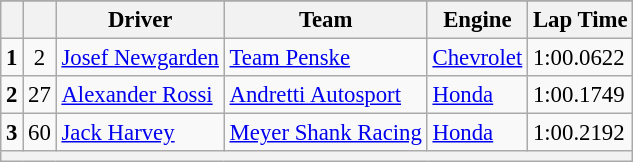<table class="wikitable" style="font-size:95%;">
<tr>
</tr>
<tr>
<th></th>
<th></th>
<th>Driver</th>
<th>Team</th>
<th>Engine</th>
<th>Lap Time</th>
</tr>
<tr>
<td style="text-align:center;"><strong>1</strong></td>
<td style="text-align:center;">2</td>
<td> <a href='#'>Josef Newgarden</a></td>
<td><a href='#'>Team Penske</a></td>
<td><a href='#'>Chevrolet</a></td>
<td>1:00.0622</td>
</tr>
<tr>
<td style="text-align:center;"><strong>2</strong></td>
<td style="text-align:center;">27</td>
<td> <a href='#'>Alexander Rossi</a></td>
<td><a href='#'>Andretti Autosport</a></td>
<td><a href='#'>Honda</a></td>
<td>1:00.1749</td>
</tr>
<tr>
<td style="text-align:center;"><strong>3</strong></td>
<td style="text-align:center;">60</td>
<td> <a href='#'>Jack Harvey</a></td>
<td><a href='#'>Meyer Shank Racing</a></td>
<td><a href='#'>Honda</a></td>
<td>1:00.2192</td>
</tr>
<tr>
<th colspan=6></th>
</tr>
</table>
